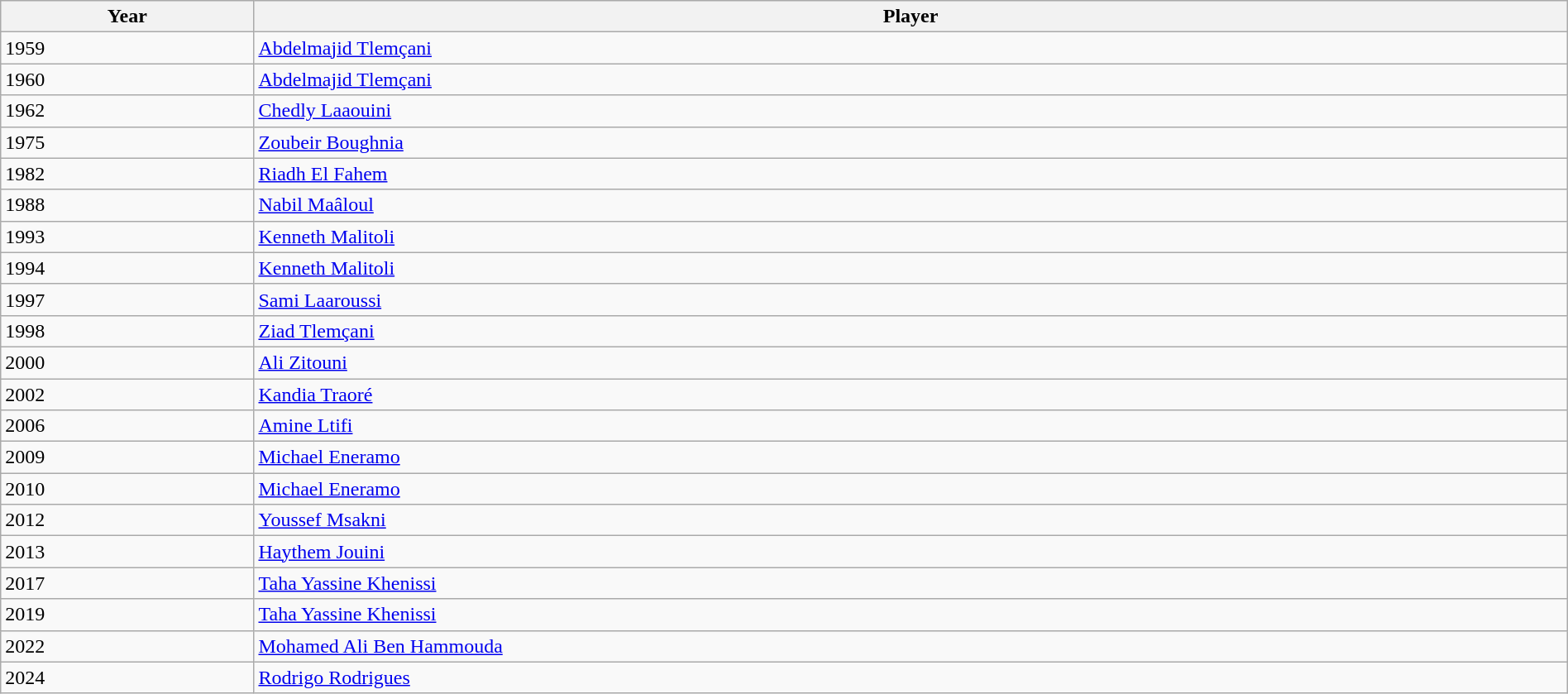<table class="wikitable" style="width: 100%;">
<tr>
<th>Year</th>
<th>Player</th>
</tr>
<tr>
<td>1959</td>
<td> <a href='#'>Abdelmajid Tlemçani</a></td>
</tr>
<tr>
<td>1960</td>
<td> <a href='#'>Abdelmajid Tlemçani</a></td>
</tr>
<tr>
<td>1962</td>
<td> <a href='#'>Chedly Laaouini</a></td>
</tr>
<tr>
<td>1975</td>
<td> <a href='#'>Zoubeir Boughnia</a></td>
</tr>
<tr>
<td>1982</td>
<td> <a href='#'>Riadh El Fahem</a></td>
</tr>
<tr>
<td>1988</td>
<td> <a href='#'>Nabil Maâloul</a></td>
</tr>
<tr>
<td>1993</td>
<td> <a href='#'>Kenneth Malitoli</a></td>
</tr>
<tr>
<td>1994</td>
<td> <a href='#'>Kenneth Malitoli</a></td>
</tr>
<tr>
<td>1997</td>
<td> <a href='#'>Sami Laaroussi</a></td>
</tr>
<tr>
<td>1998</td>
<td> <a href='#'>Ziad Tlemçani</a></td>
</tr>
<tr>
<td>2000</td>
<td> <a href='#'>Ali Zitouni</a></td>
</tr>
<tr>
<td>2002</td>
<td> <a href='#'>Kandia Traoré</a></td>
</tr>
<tr>
<td>2006</td>
<td> <a href='#'>Amine Ltifi</a></td>
</tr>
<tr>
<td>2009</td>
<td> <a href='#'>Michael Eneramo</a></td>
</tr>
<tr>
<td>2010</td>
<td> <a href='#'>Michael Eneramo</a></td>
</tr>
<tr>
<td>2012</td>
<td> <a href='#'>Youssef Msakni</a></td>
</tr>
<tr>
<td>2013</td>
<td> <a href='#'>Haythem Jouini</a></td>
</tr>
<tr>
<td>2017</td>
<td> <a href='#'>Taha Yassine Khenissi</a></td>
</tr>
<tr>
<td>2019</td>
<td> <a href='#'>Taha Yassine Khenissi</a></td>
</tr>
<tr>
<td>2022</td>
<td> <a href='#'>Mohamed Ali Ben Hammouda</a></td>
</tr>
<tr>
<td>2024</td>
<td> <a href='#'>Rodrigo Rodrigues</a></td>
</tr>
</table>
